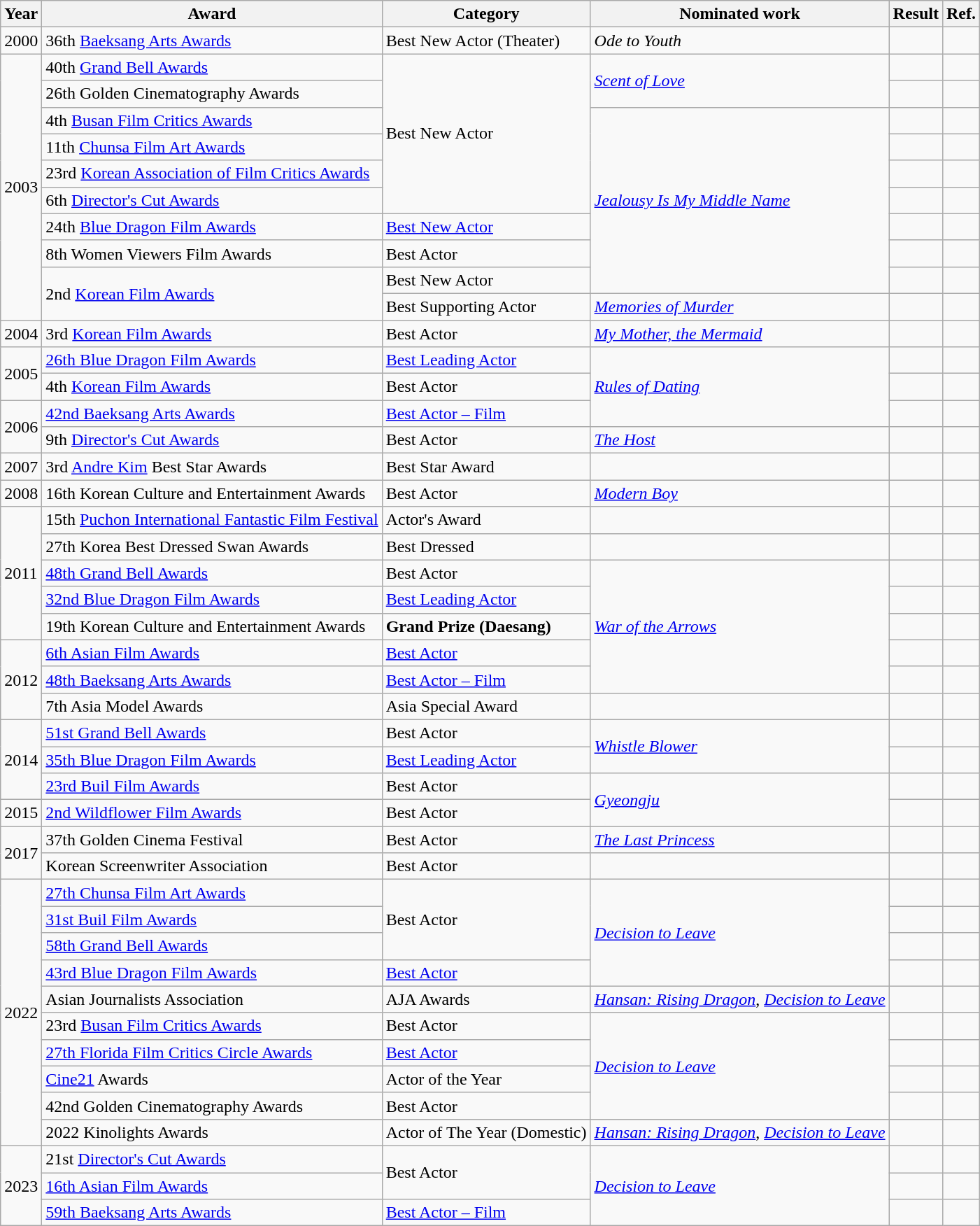<table class="wikitable sortable">
<tr>
<th>Year</th>
<th>Award</th>
<th>Category</th>
<th>Nominated work</th>
<th>Result</th>
<th>Ref.</th>
</tr>
<tr>
<td>2000</td>
<td>36th <a href='#'>Baeksang Arts Awards</a></td>
<td>Best New Actor (Theater)</td>
<td><em>Ode to Youth</em></td>
<td></td>
<td></td>
</tr>
<tr>
<td rowspan="10">2003</td>
<td>40th <a href='#'>Grand Bell Awards</a></td>
<td rowspan="6">Best New Actor</td>
<td rowspan="2"><em><a href='#'>Scent of Love</a></em></td>
<td></td>
<td></td>
</tr>
<tr>
<td>26th Golden Cinematography Awards</td>
<td></td>
<td></td>
</tr>
<tr>
<td>4th <a href='#'>Busan Film Critics Awards</a></td>
<td rowspan="7"><em><a href='#'>Jealousy Is My Middle Name</a></em></td>
<td></td>
<td></td>
</tr>
<tr>
<td>11th <a href='#'>Chunsa Film Art Awards</a></td>
<td></td>
<td></td>
</tr>
<tr>
<td>23rd <a href='#'>Korean Association of Film Critics Awards</a></td>
<td></td>
<td></td>
</tr>
<tr>
<td>6th <a href='#'>Director's Cut Awards</a></td>
<td></td>
<td></td>
</tr>
<tr>
<td>24th <a href='#'>Blue Dragon Film Awards</a></td>
<td><a href='#'>Best New Actor</a></td>
<td></td>
<td></td>
</tr>
<tr>
<td>8th Women Viewers Film Awards</td>
<td>Best Actor</td>
<td></td>
<td></td>
</tr>
<tr>
<td rowspan="2">2nd <a href='#'>Korean Film Awards</a></td>
<td>Best New Actor</td>
<td></td>
<td></td>
</tr>
<tr>
<td>Best Supporting Actor</td>
<td><em><a href='#'>Memories of Murder</a></em></td>
<td></td>
<td></td>
</tr>
<tr>
<td>2004</td>
<td>3rd <a href='#'>Korean Film Awards</a></td>
<td>Best Actor</td>
<td><em><a href='#'>My Mother, the Mermaid</a></em></td>
<td></td>
<td></td>
</tr>
<tr>
<td rowspan="2">2005</td>
<td><a href='#'>26th Blue Dragon Film Awards</a></td>
<td><a href='#'>Best Leading Actor</a></td>
<td rowspan="3"><em><a href='#'>Rules of Dating</a></em></td>
<td></td>
<td></td>
</tr>
<tr>
<td>4th <a href='#'>Korean Film Awards</a></td>
<td>Best Actor</td>
<td></td>
<td></td>
</tr>
<tr>
<td rowspan="2">2006</td>
<td><a href='#'>42nd Baeksang Arts Awards</a></td>
<td><a href='#'>Best Actor – Film</a></td>
<td></td>
<td></td>
</tr>
<tr>
<td>9th <a href='#'>Director's Cut Awards</a></td>
<td>Best Actor</td>
<td><em><a href='#'>The Host</a></em></td>
<td></td>
<td></td>
</tr>
<tr>
<td>2007</td>
<td>3rd <a href='#'>Andre Kim</a> Best Star Awards</td>
<td>Best Star Award</td>
<td></td>
<td></td>
<td></td>
</tr>
<tr>
<td>2008</td>
<td>16th Korean Culture and Entertainment Awards</td>
<td>Best Actor</td>
<td><em><a href='#'>Modern Boy</a></em></td>
<td></td>
<td></td>
</tr>
<tr>
<td rowspan="5">2011</td>
<td>15th <a href='#'>Puchon International Fantastic Film Festival</a></td>
<td>Actor's Award</td>
<td></td>
<td></td>
<td></td>
</tr>
<tr>
<td>27th Korea Best Dressed Swan Awards</td>
<td>Best Dressed</td>
<td></td>
<td></td>
<td></td>
</tr>
<tr>
<td><a href='#'>48th Grand Bell Awards</a></td>
<td>Best Actor</td>
<td rowspan="5"><em><a href='#'>War of the Arrows</a></em></td>
<td></td>
<td></td>
</tr>
<tr>
<td><a href='#'>32nd Blue Dragon Film Awards</a></td>
<td><a href='#'>Best Leading Actor</a></td>
<td></td>
<td></td>
</tr>
<tr>
<td>19th Korean Culture and Entertainment Awards</td>
<td><strong>Grand Prize (Daesang)</strong></td>
<td></td>
<td></td>
</tr>
<tr>
<td rowspan="3">2012</td>
<td><a href='#'>6th Asian Film Awards</a></td>
<td><a href='#'>Best Actor</a></td>
<td></td>
<td></td>
</tr>
<tr>
<td><a href='#'>48th Baeksang Arts Awards</a></td>
<td><a href='#'>Best Actor – Film</a></td>
<td></td>
<td></td>
</tr>
<tr>
<td>7th Asia Model Awards</td>
<td>Asia Special Award</td>
<td></td>
<td></td>
<td></td>
</tr>
<tr>
<td rowspan="3">2014</td>
<td><a href='#'>51st Grand Bell Awards</a></td>
<td>Best Actor</td>
<td rowspan="2"><em><a href='#'>Whistle Blower</a></em></td>
<td></td>
<td></td>
</tr>
<tr>
<td><a href='#'>35th Blue Dragon Film Awards</a></td>
<td><a href='#'>Best Leading Actor</a></td>
<td></td>
<td></td>
</tr>
<tr>
<td><a href='#'>23rd Buil Film Awards</a></td>
<td>Best Actor</td>
<td rowspan="2"><em><a href='#'>Gyeongju</a></em></td>
<td></td>
<td></td>
</tr>
<tr>
<td>2015</td>
<td><a href='#'>2nd Wildflower Film Awards</a></td>
<td>Best Actor</td>
<td></td>
<td></td>
</tr>
<tr>
<td rowspan="2">2017</td>
<td>37th Golden Cinema Festival</td>
<td>Best Actor</td>
<td><em><a href='#'>The Last Princess</a></em></td>
<td></td>
<td></td>
</tr>
<tr>
<td>Korean Screenwriter Association</td>
<td>Best Actor</td>
<td></td>
<td></td>
<td></td>
</tr>
<tr>
<td rowspan="10">2022</td>
<td><a href='#'>27th Chunsa Film Art Awards</a></td>
<td rowspan="3">Best Actor</td>
<td rowspan="4"><em><a href='#'>Decision to Leave</a></em></td>
<td></td>
<td></td>
</tr>
<tr>
<td><a href='#'>31st Buil Film Awards</a></td>
<td></td>
<td></td>
</tr>
<tr>
<td><a href='#'>58th Grand Bell Awards</a></td>
<td></td>
<td></td>
</tr>
<tr>
<td><a href='#'>43rd Blue Dragon Film Awards</a></td>
<td><a href='#'>Best Actor</a></td>
<td></td>
<td></td>
</tr>
<tr>
<td>Asian Journalists Association</td>
<td>AJA Awards</td>
<td><em><a href='#'>Hansan: Rising Dragon</a></em>, <em><a href='#'>Decision to Leave</a></em></td>
<td></td>
<td></td>
</tr>
<tr>
<td>23rd <a href='#'>Busan Film Critics Awards</a></td>
<td>Best Actor</td>
<td rowspan="4"><em><a href='#'>Decision to Leave</a></em></td>
<td></td>
<td></td>
</tr>
<tr>
<td><a href='#'>27th Florida Film Critics Circle Awards</a></td>
<td><a href='#'>Best Actor</a></td>
<td></td>
<td></td>
</tr>
<tr>
<td><a href='#'>Cine21</a> Awards</td>
<td>Actor of the Year</td>
<td></td>
<td></td>
</tr>
<tr>
<td>42nd Golden Cinematography Awards</td>
<td>Best Actor</td>
<td></td>
<td></td>
</tr>
<tr>
<td>2022 Kinolights Awards</td>
<td>Actor of The Year (Domestic)</td>
<td><em><a href='#'>Hansan: Rising Dragon</a></em>, <em><a href='#'>Decision to Leave</a></em></td>
<td></td>
<td></td>
</tr>
<tr>
<td rowspan="3">2023</td>
<td>21st <a href='#'>Director's Cut Awards</a></td>
<td rowspan="2">Best Actor</td>
<td rowspan="3"><em><a href='#'>Decision to Leave</a></em></td>
<td></td>
<td></td>
</tr>
<tr>
<td><a href='#'>16th Asian Film Awards</a></td>
<td></td>
<td></td>
</tr>
<tr>
<td><a href='#'>59th Baeksang Arts Awards</a></td>
<td><a href='#'>Best Actor – Film</a></td>
<td></td>
<td></td>
</tr>
</table>
